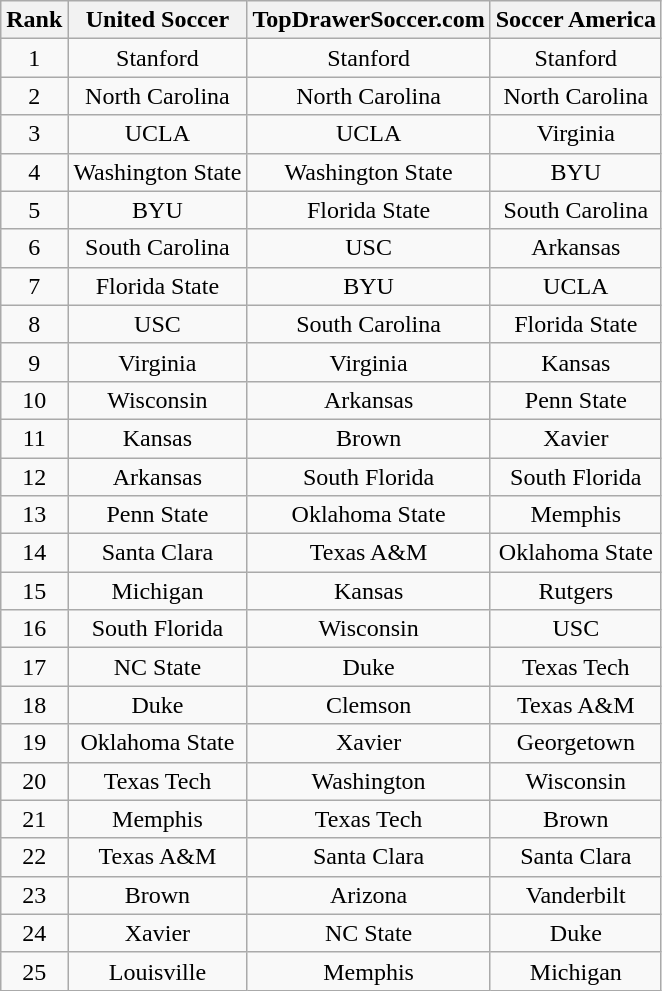<table class="wikitable" style="text-align: center;">
<tr>
<th>Rank</th>
<th>United Soccer</th>
<th>TopDrawerSoccer.com</th>
<th>Soccer America</th>
</tr>
<tr>
<td>1</td>
<td>Stanford</td>
<td>Stanford</td>
<td>Stanford</td>
</tr>
<tr>
<td>2</td>
<td>North Carolina</td>
<td>North Carolina</td>
<td>North Carolina</td>
</tr>
<tr>
<td>3</td>
<td>UCLA</td>
<td>UCLA</td>
<td>Virginia</td>
</tr>
<tr>
<td>4</td>
<td>Washington State</td>
<td>Washington State</td>
<td>BYU</td>
</tr>
<tr>
<td>5</td>
<td>BYU</td>
<td>Florida State</td>
<td>South Carolina</td>
</tr>
<tr>
<td>6</td>
<td>South Carolina</td>
<td>USC</td>
<td>Arkansas</td>
</tr>
<tr>
<td>7</td>
<td>Florida State</td>
<td>BYU</td>
<td>UCLA</td>
</tr>
<tr>
<td>8</td>
<td>USC</td>
<td>South Carolina</td>
<td>Florida State</td>
</tr>
<tr>
<td>9</td>
<td>Virginia</td>
<td>Virginia</td>
<td>Kansas</td>
</tr>
<tr>
<td>10</td>
<td>Wisconsin</td>
<td>Arkansas</td>
<td>Penn State</td>
</tr>
<tr>
<td>11</td>
<td>Kansas</td>
<td>Brown</td>
<td>Xavier</td>
</tr>
<tr>
<td>12</td>
<td>Arkansas</td>
<td>South Florida</td>
<td>South Florida</td>
</tr>
<tr>
<td>13</td>
<td>Penn State</td>
<td>Oklahoma State</td>
<td>Memphis</td>
</tr>
<tr>
<td>14</td>
<td>Santa Clara</td>
<td>Texas A&M</td>
<td>Oklahoma State</td>
</tr>
<tr>
<td>15</td>
<td>Michigan</td>
<td>Kansas</td>
<td>Rutgers</td>
</tr>
<tr>
<td>16</td>
<td>South Florida</td>
<td>Wisconsin</td>
<td>USC</td>
</tr>
<tr>
<td>17</td>
<td>NC State</td>
<td>Duke</td>
<td>Texas Tech</td>
</tr>
<tr>
<td>18</td>
<td>Duke</td>
<td>Clemson</td>
<td>Texas A&M</td>
</tr>
<tr>
<td>19</td>
<td>Oklahoma State</td>
<td>Xavier</td>
<td>Georgetown</td>
</tr>
<tr>
<td>20</td>
<td>Texas Tech</td>
<td>Washington</td>
<td>Wisconsin</td>
</tr>
<tr>
<td>21</td>
<td>Memphis</td>
<td>Texas Tech</td>
<td>Brown</td>
</tr>
<tr>
<td>22</td>
<td>Texas A&M</td>
<td>Santa Clara</td>
<td>Santa Clara</td>
</tr>
<tr>
<td>23</td>
<td>Brown</td>
<td>Arizona</td>
<td>Vanderbilt</td>
</tr>
<tr>
<td>24</td>
<td>Xavier</td>
<td>NC State</td>
<td>Duke</td>
</tr>
<tr>
<td>25</td>
<td>Louisville</td>
<td>Memphis</td>
<td>Michigan</td>
</tr>
</table>
